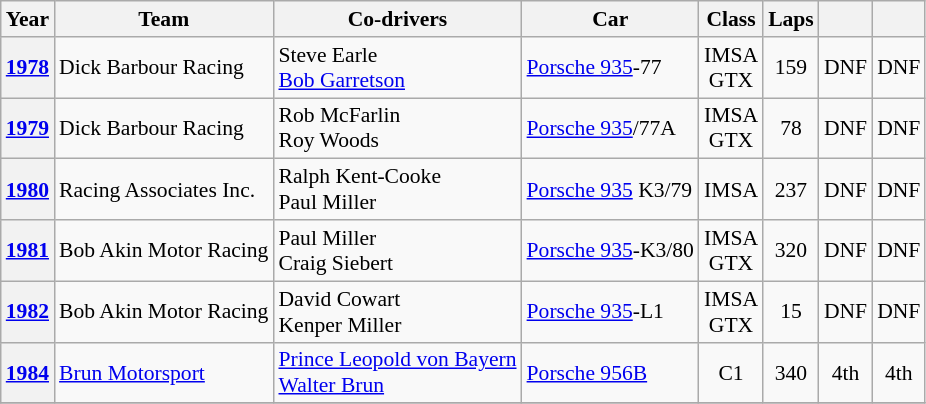<table class="wikitable" style="text-align:center; font-size:90%">
<tr>
<th>Year</th>
<th>Team</th>
<th>Co-drivers</th>
<th>Car</th>
<th>Class</th>
<th>Laps</th>
<th></th>
<th></th>
</tr>
<tr>
<th><a href='#'>1978</a></th>
<td align="left"> Dick Barbour Racing</td>
<td align="left"> Steve Earle<br> <a href='#'>Bob Garretson</a></td>
<td align="left"><a href='#'>Porsche 935</a>-77</td>
<td>IMSA<br>GTX</td>
<td>159</td>
<td>DNF</td>
<td>DNF</td>
</tr>
<tr>
<th><a href='#'>1979</a></th>
<td align="left"> Dick Barbour Racing</td>
<td align="left"> Rob McFarlin<br> Roy Woods</td>
<td align="left"><a href='#'>Porsche 935</a>/77A</td>
<td>IMSA<br>GTX</td>
<td>78</td>
<td>DNF</td>
<td>DNF</td>
</tr>
<tr>
<th><a href='#'>1980</a></th>
<td align="left"> Racing Associates Inc.</td>
<td align="left"> Ralph Kent-Cooke<br> Paul Miller</td>
<td align="left"><a href='#'>Porsche 935</a> K3/79</td>
<td>IMSA</td>
<td>237</td>
<td>DNF</td>
<td>DNF</td>
</tr>
<tr>
<th><a href='#'>1981</a></th>
<td align="left"> Bob Akin Motor Racing</td>
<td align="left"> Paul Miller<br> Craig Siebert</td>
<td align="left"><a href='#'>Porsche 935</a>-K3/80</td>
<td>IMSA<br>GTX</td>
<td>320</td>
<td>DNF</td>
<td>DNF</td>
</tr>
<tr>
<th><a href='#'>1982</a></th>
<td align="left"> Bob Akin Motor Racing</td>
<td align="left"> David Cowart<br> Kenper Miller</td>
<td align="left"><a href='#'>Porsche 935</a>-L1</td>
<td>IMSA<br>GTX</td>
<td>15</td>
<td>DNF</td>
<td>DNF</td>
</tr>
<tr>
<th><a href='#'>1984</a></th>
<td align="left"> <a href='#'>Brun Motorsport</a></td>
<td align="left"> <a href='#'>Prince Leopold von Bayern</a><br> <a href='#'>Walter Brun</a></td>
<td align="left"><a href='#'>Porsche 956B</a></td>
<td>C1</td>
<td>340</td>
<td>4th</td>
<td>4th</td>
</tr>
<tr>
</tr>
</table>
